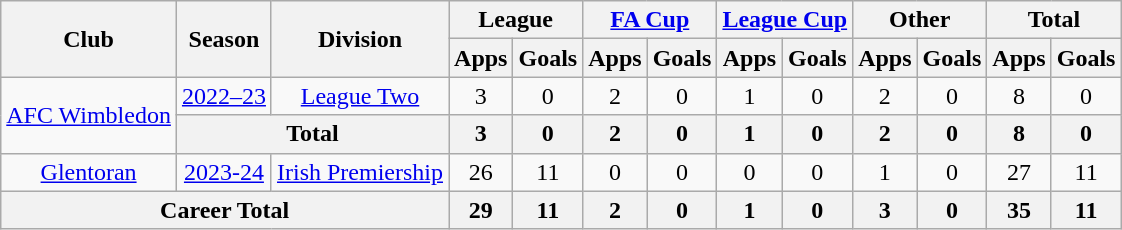<table class="wikitable" style="text-align:center;">
<tr>
<th rowspan="2">Club</th>
<th rowspan="2">Season</th>
<th rowspan="2">Division</th>
<th colspan="2">League</th>
<th colspan="2"><a href='#'>FA Cup</a></th>
<th colspan="2"><a href='#'>League Cup</a></th>
<th colspan="2">Other</th>
<th colspan="2">Total</th>
</tr>
<tr>
<th>Apps</th>
<th>Goals</th>
<th>Apps</th>
<th>Goals</th>
<th>Apps</th>
<th>Goals</th>
<th>Apps</th>
<th>Goals</th>
<th>Apps</th>
<th>Goals</th>
</tr>
<tr>
<td rowspan="2"><a href='#'>AFC Wimbledon</a></td>
<td><a href='#'>2022–23</a></td>
<td><a href='#'>League Two</a></td>
<td>3</td>
<td>0</td>
<td>2</td>
<td>0</td>
<td>1</td>
<td>0</td>
<td>2</td>
<td>0</td>
<td>8</td>
<td>0</td>
</tr>
<tr>
<th colspan="2">Total</th>
<th>3</th>
<th>0</th>
<th>2</th>
<th>0</th>
<th>1</th>
<th>0</th>
<th>2</th>
<th>0</th>
<th>8</th>
<th>0</th>
</tr>
<tr>
<td><a href='#'>Glentoran</a></td>
<td><a href='#'>2023-24</a></td>
<td><a href='#'>Irish Premiership</a></td>
<td>26</td>
<td>11</td>
<td>0</td>
<td>0</td>
<td>0</td>
<td>0</td>
<td>1</td>
<td>0</td>
<td>27</td>
<td>11</td>
</tr>
<tr>
<th colspan="3">Career Total</th>
<th>29</th>
<th>11</th>
<th>2</th>
<th>0</th>
<th>1</th>
<th>0</th>
<th>3</th>
<th>0</th>
<th>35</th>
<th>11</th>
</tr>
</table>
